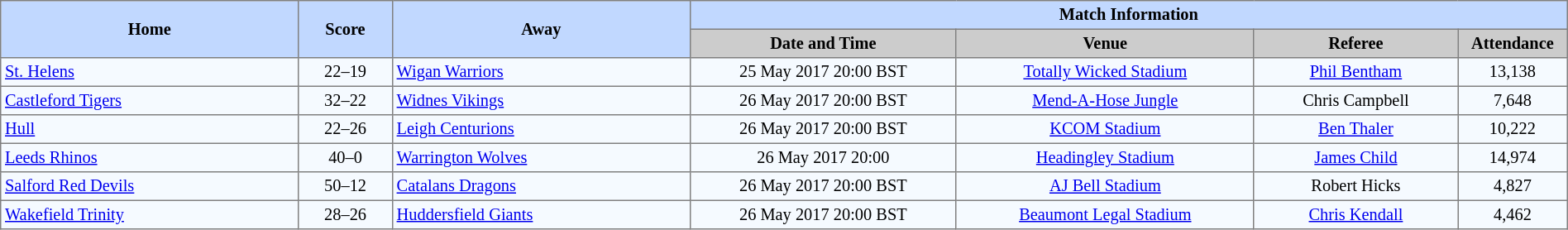<table border=1 style="border-collapse:collapse; font-size:85%; text-align:center;" cellpadding=3 cellspacing=0 width=100%>
<tr bgcolor=#C1D8FF>
<th rowspan=2 width=19%>Home</th>
<th rowspan=2 width=6%>Score</th>
<th rowspan=2 width=19%>Away</th>
<th colspan=6>Match Information</th>
</tr>
<tr bgcolor=#CCCCCC>
<th width=17%>Date and Time</th>
<th width=19%>Venue</th>
<th width=13%>Referee</th>
<th width=7%>Attendance</th>
</tr>
<tr bgcolor=#F5FAFF>
<td align=left> <a href='#'>St. Helens</a></td>
<td>22–19</td>
<td align=left> <a href='#'>Wigan Warriors</a></td>
<td>25 May 2017 20:00 BST</td>
<td><a href='#'>Totally Wicked Stadium</a></td>
<td><a href='#'>Phil Bentham</a></td>
<td>13,138</td>
</tr>
<tr bgcolor=#F5FAFF>
<td align=left> <a href='#'>Castleford Tigers</a></td>
<td>32–22</td>
<td align=left> <a href='#'>Widnes Vikings</a></td>
<td>26 May 2017 20:00 BST</td>
<td><a href='#'>Mend-A-Hose Jungle</a></td>
<td>Chris Campbell</td>
<td>7,648</td>
</tr>
<tr bgcolor=#F5FAFF>
<td align=left> <a href='#'>Hull</a></td>
<td>22–26</td>
<td align=left> <a href='#'>Leigh Centurions</a></td>
<td>26 May 2017 20:00 BST</td>
<td><a href='#'>KCOM Stadium</a></td>
<td><a href='#'>Ben Thaler</a></td>
<td>10,222</td>
</tr>
<tr bgcolor=#F5FAFF>
<td align=left> <a href='#'>Leeds Rhinos</a></td>
<td>40–0</td>
<td align=left> <a href='#'>Warrington Wolves</a></td>
<td>26 May 2017 20:00</td>
<td><a href='#'>Headingley Stadium</a></td>
<td><a href='#'>James Child</a></td>
<td>14,974</td>
</tr>
<tr bgcolor=#F5FAFF>
<td align=left> <a href='#'>Salford Red Devils</a></td>
<td>50–12</td>
<td align=left> <a href='#'>Catalans Dragons</a></td>
<td>26 May 2017 20:00 BST</td>
<td><a href='#'>AJ Bell Stadium</a></td>
<td>Robert Hicks</td>
<td>4,827</td>
</tr>
<tr bgcolor=#F5FAFF>
<td align=left> <a href='#'>Wakefield Trinity</a></td>
<td>28–26</td>
<td align=left> <a href='#'>Huddersfield Giants</a></td>
<td>26 May 2017 20:00 BST</td>
<td><a href='#'>Beaumont Legal Stadium</a></td>
<td><a href='#'>Chris Kendall</a></td>
<td>4,462</td>
</tr>
</table>
